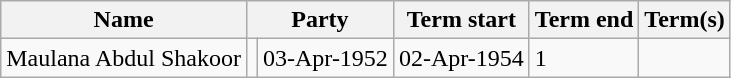<table class="wikitable sortable">
<tr>
<th>Name</th>
<th colspan="2">Party</th>
<th>Term start</th>
<th>Term end</th>
<th>Term(s)</th>
</tr>
<tr>
<td>Maulana Abdul Shakoor</td>
<td></td>
<td>03-Apr-1952</td>
<td>02-Apr-1954</td>
<td>1</td>
</tr>
</table>
